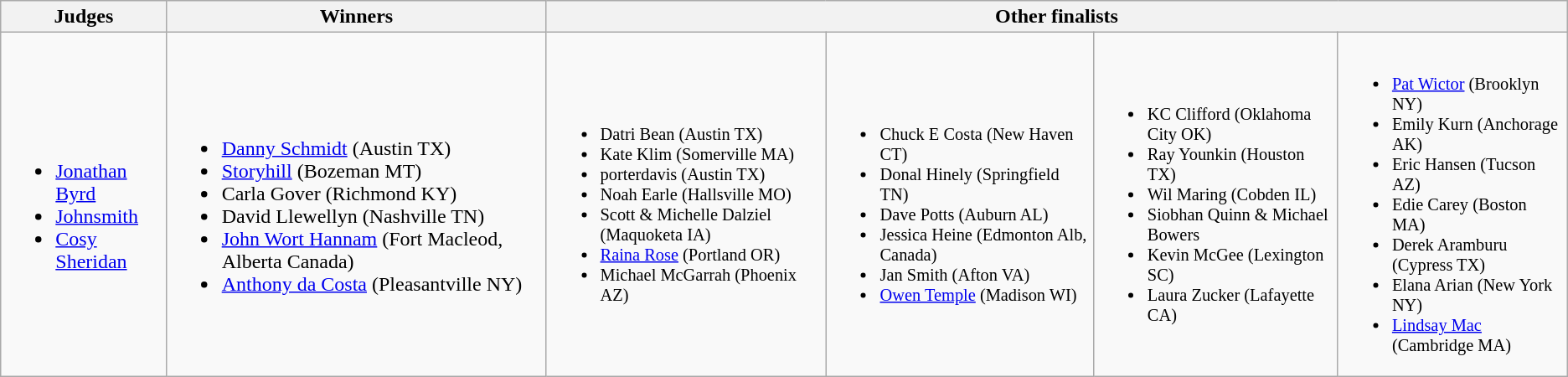<table class="wikitable mw-collapsible mw-collapsed" style="text-align:left">
<tr>
<th>Judges</th>
<th>Winners</th>
<th colspan="4" align="center">Other finalists</th>
</tr>
<tr>
<td><br><ul><li><a href='#'>Jonathan Byrd</a></li><li><a href='#'>Johnsmith</a></li><li><a href='#'>Cosy Sheridan</a></li></ul></td>
<td><br><ul><li><a href='#'>Danny Schmidt</a> (Austin TX)</li><li><a href='#'>Storyhill</a> (Bozeman MT)</li><li>Carla Gover (Richmond KY)</li><li>David Llewellyn  (Nashville TN)</li><li><a href='#'>John Wort Hannam</a> (Fort Macleod, Alberta Canada)</li><li><a href='#'>Anthony da Costa</a> (Pleasantville NY)</li></ul></td>
<td style="font-size:85%"><br><ul><li>Datri Bean (Austin TX)</li><li>Kate Klim (Somerville MA)</li><li>porterdavis (Austin TX)</li><li>Noah Earle (Hallsville MO)</li><li>Scott & Michelle Dalziel (Maquoketa IA)</li><li><a href='#'>Raina Rose</a> (Portland OR)</li><li>Michael McGarrah (Phoenix AZ)</li></ul></td>
<td style="font-size:85%"><br><ul><li>Chuck E Costa (New Haven CT)</li><li>Donal Hinely (Springfield TN)</li><li>Dave Potts (Auburn AL)</li><li>Jessica Heine (Edmonton Alb, Canada)</li><li>Jan Smith (Afton VA)</li><li><a href='#'>Owen Temple</a> (Madison WI)</li></ul></td>
<td style="font-size:85%"><br><ul><li>KC Clifford (Oklahoma City OK)</li><li>Ray Younkin (Houston TX)</li><li>Wil Maring (Cobden IL)</li><li>Siobhan Quinn & Michael Bowers</li><li>Kevin McGee (Lexington SC)</li><li>Laura Zucker (Lafayette CA)</li></ul></td>
<td style="font-size:85%"><br><ul><li><a href='#'>Pat Wictor</a> (Brooklyn NY)</li><li>Emily Kurn (Anchorage AK)</li><li>Eric Hansen (Tucson AZ)</li><li>Edie Carey (Boston MA)</li><li>Derek Aramburu (Cypress TX)</li><li>Elana Arian (New York NY)</li><li><a href='#'>Lindsay Mac</a> (Cambridge MA)</li></ul></td>
</tr>
</table>
